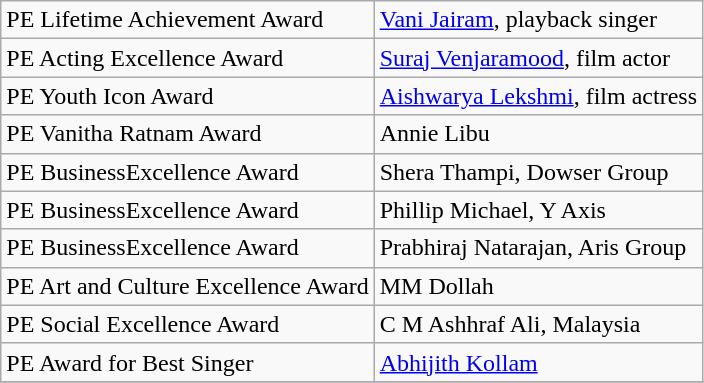<table class="wikitable">
<tr>
<td>PE Lifetime Achievement Award</td>
<td><a href='#'>Vani Jairam</a>, playback singer</td>
</tr>
<tr>
<td>PE Acting Excellence Award</td>
<td><a href='#'>Suraj Venjaramood</a>, film actor</td>
</tr>
<tr>
<td>PE Youth Icon Award</td>
<td><a href='#'>Aishwarya Lekshmi</a>, film actress</td>
</tr>
<tr>
<td>PE Vanitha Ratnam Award</td>
<td>Annie Libu</td>
</tr>
<tr>
<td>PE BusinessExcellence Award</td>
<td>Shera Thampi, Dowser Group</td>
</tr>
<tr>
<td>PE BusinessExcellence Award</td>
<td>Phillip Michael, Y Axis</td>
</tr>
<tr>
<td>PE BusinessExcellence Award</td>
<td>Prabhiraj Natarajan, Aris Group</td>
</tr>
<tr>
<td>PE Art and Culture Excellence Award</td>
<td>MM Dollah</td>
</tr>
<tr>
<td>PE Social Excellence Award</td>
<td>C M Ashhraf Ali, Malaysia</td>
</tr>
<tr>
<td>PE Award for Best Singer</td>
<td><a href='#'>Abhijith Kollam</a></td>
</tr>
<tr>
</tr>
</table>
